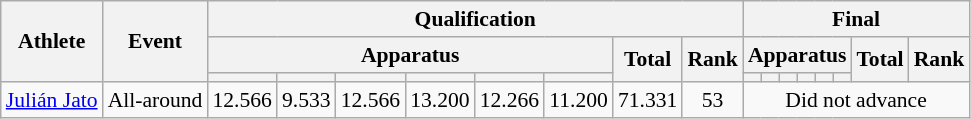<table class="wikitable" style="font-size:90%; text-align:center">
<tr>
<th rowspan="3">Athlete</th>
<th rowspan="3">Event</th>
<th colspan="8">Qualification</th>
<th colspan="8">Final</th>
</tr>
<tr>
<th colspan="6">Apparatus</th>
<th rowspan="2">Total</th>
<th rowspan="2">Rank</th>
<th colspan="6">Apparatus</th>
<th rowspan="2">Total</th>
<th rowspan="2">Rank</th>
</tr>
<tr>
<th></th>
<th></th>
<th></th>
<th></th>
<th></th>
<th></th>
<th></th>
<th></th>
<th></th>
<th></th>
<th></th>
<th></th>
</tr>
<tr>
<td align="left"><a href='#'>Julián Jato</a></td>
<td align="left">All-around</td>
<td>12.566</td>
<td>9.533</td>
<td>12.566</td>
<td>13.200</td>
<td>12.266</td>
<td>11.200</td>
<td>71.331</td>
<td>53</td>
<td colspan="8">Did not advance</td>
</tr>
</table>
